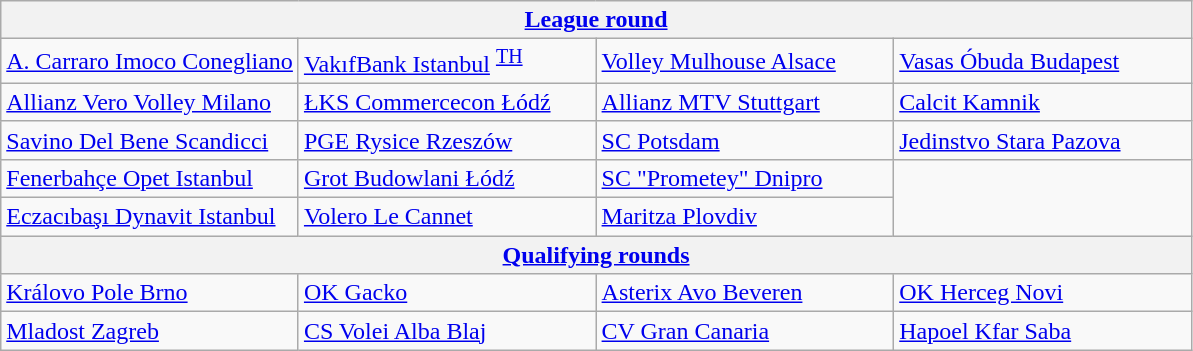<table class="wikitable" style="table-layout:fixed">
<tr>
<th colspan="4"><a href='#'>League round</a></th>
</tr>
<tr>
<td style="width:25%;"> <a href='#'>A. Carraro Imoco Conegliano</a> </td>
<td style="width:25%;"> <a href='#'>VakıfBank Istanbul</a> <sup><a href='#'>TH</a></sup></td>
<td style="width:25%;"> <a href='#'>Volley Mulhouse Alsace</a> </td>
<td style="width:25%;"> <a href='#'>Vasas Óbuda Budapest</a> </td>
</tr>
<tr>
<td style="width:25%;"> <a href='#'>Allianz Vero Volley Milano</a> </td>
<td style="width:25%;"> <a href='#'>ŁKS Commercecon Łódź</a> </td>
<td style="width:25%;"> <a href='#'>Allianz MTV Stuttgart</a> </td>
<td style="width:25%;"> <a href='#'>Calcit Kamnik</a> </td>
</tr>
<tr>
<td style="width:25%;"> <a href='#'>Savino Del Bene Scandicci</a> </td>
<td style="width:25%;"> <a href='#'>PGE Rysice Rzeszów</a>  </td>
<td style="width:25%;"> <a href='#'>SC Potsdam</a> </td>
<td style="width:25%;"> <a href='#'>Jedinstvo Stara Pazova</a> </td>
</tr>
<tr>
<td style="width:25%;"> <a href='#'>Fenerbahçe Opet Istanbul</a> </td>
<td style="width:25%;"> <a href='#'>Grot Budowlani Łódź</a> </td>
<td style="width:25%;"> <a href='#'>SC "Prometey" Dnipro</a> </td>
<td rowspan=2></td>
</tr>
<tr>
<td style="width:25%;"> <a href='#'>Eczacıbaşı Dynavit Istanbul</a> </td>
<td style="width:25%;"> <a href='#'>Volero Le Cannet</a> </td>
<td style="width:25%;"> <a href='#'>Maritza Plovdiv</a> </td>
</tr>
<tr>
<th colspan="4"><a href='#'>Qualifying rounds</a></th>
</tr>
<tr>
<td style="width:25%;"> <a href='#'>Královo Pole Brno</a> </td>
<td style="width:25%;"> <a href='#'>OK Gacko</a> </td>
<td style="width:25%;"> <a href='#'>Asterix Avo Beveren</a> </td>
<td style="width:25%;"> <a href='#'>OK Herceg Novi</a> </td>
</tr>
<tr>
<td style="width:25%;"> <a href='#'>Mladost Zagreb</a> </td>
<td style="width:25%;"> <a href='#'>CS Volei Alba Blaj</a> </td>
<td style="width:25%;"> <a href='#'>CV Gran Canaria</a> </td>
<td style="width:25%;"> <a href='#'>Hapoel Kfar Saba</a> </td>
</tr>
</table>
